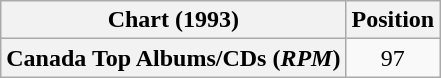<table class="wikitable plainrowheaders" style="text-align:center">
<tr>
<th scope="col">Chart (1993)</th>
<th scope="col">Position</th>
</tr>
<tr>
<th scope="row">Canada Top Albums/CDs (<em>RPM</em>)</th>
<td>97</td>
</tr>
</table>
